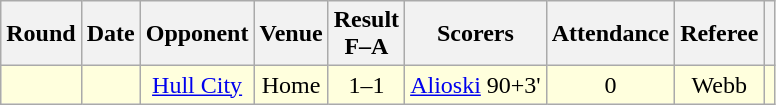<table class="wikitable" style="text-align:center">
<tr>
<th>Round</th>
<th>Date</th>
<th>Opponent</th>
<th>Venue</th>
<th>Result<br>F–A</th>
<th>Scorers</th>
<th>Attendance</th>
<th>Referee</th>
<th></th>
</tr>
<tr style="background-color: #ffffdd;">
<td></td>
<td></td>
<td><a href='#'>Hull City</a></td>
<td>Home</td>
<td>1–1 </td>
<td><a href='#'>Alioski</a> 90+3'</td>
<td>0</td>
<td>Webb</td>
<td></td>
</tr>
</table>
